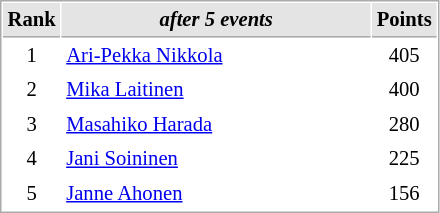<table cellspacing="1" cellpadding="3" style="border:1px solid #aaa; font-size:86%;">
<tr style="background:#e4e4e4;">
<th style="border-bottom:1px solid #aaa; width:10px;">Rank</th>
<th style="border-bottom:1px solid #aaa; width:200px;"><em>after 5 events</em></th>
<th style="border-bottom:1px solid #aaa; width:20px;">Points</th>
</tr>
<tr>
<td align=center>1</td>
<td> <a href='#'>Ari-Pekka Nikkola</a></td>
<td align=center>405</td>
</tr>
<tr>
<td align=center>2</td>
<td> <a href='#'>Mika Laitinen</a></td>
<td align=center>400</td>
</tr>
<tr>
<td align=center>3</td>
<td> <a href='#'>Masahiko Harada</a></td>
<td align=center>280</td>
</tr>
<tr>
<td align=center>4</td>
<td> <a href='#'>Jani Soininen</a></td>
<td align=center>225</td>
</tr>
<tr>
<td align=center>5</td>
<td> <a href='#'>Janne Ahonen</a></td>
<td align=center>156</td>
</tr>
</table>
